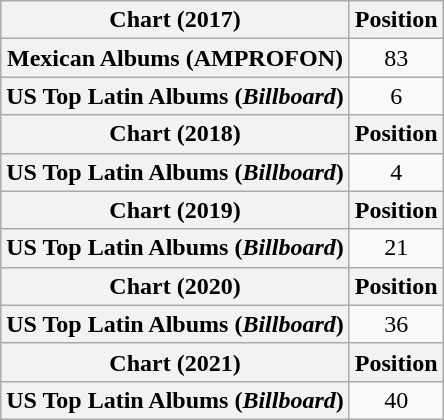<table class="wikitable plainrowheaders sortable" style="text-align:center">
<tr>
<th scope="col">Chart (2017)</th>
<th scope="col">Position</th>
</tr>
<tr>
<th scope="row">Mexican Albums (AMPROFON)</th>
<td>83</td>
</tr>
<tr>
<th scope="row">US Top Latin Albums (<em>Billboard</em>)</th>
<td>6</td>
</tr>
<tr>
<th scope="col">Chart (2018)</th>
<th scope="col">Position</th>
</tr>
<tr>
<th scope="row">US Top Latin Albums (<em>Billboard</em>)</th>
<td>4</td>
</tr>
<tr>
<th scope="col">Chart (2019)</th>
<th scope="col">Position</th>
</tr>
<tr>
<th scope="row">US Top Latin Albums (<em>Billboard</em>)</th>
<td>21</td>
</tr>
<tr>
<th scope="col">Chart (2020)</th>
<th scope="col">Position</th>
</tr>
<tr>
<th scope="row">US Top Latin Albums (<em>Billboard</em>)</th>
<td>36</td>
</tr>
<tr>
<th scope="col">Chart (2021)</th>
<th scope="col">Position</th>
</tr>
<tr>
<th scope="row">US Top Latin Albums (<em>Billboard</em>)</th>
<td>40</td>
</tr>
</table>
